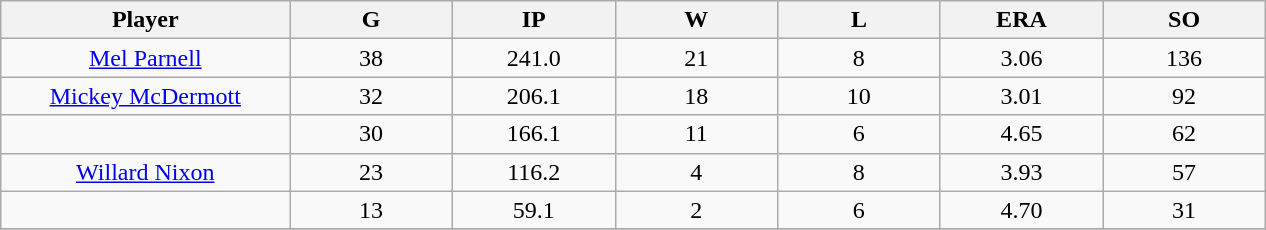<table class="wikitable sortable">
<tr>
<th bgcolor="#DDDDFF" width="16%">Player</th>
<th bgcolor="#DDDDFF" width="9%">G</th>
<th bgcolor="#DDDDFF" width="9%">IP</th>
<th bgcolor="#DDDDFF" width="9%">W</th>
<th bgcolor="#DDDDFF" width="9%">L</th>
<th bgcolor="#DDDDFF" width="9%">ERA</th>
<th bgcolor="#DDDDFF" width="9%">SO</th>
</tr>
<tr align="center">
<td><a href='#'>Mel Parnell</a></td>
<td>38</td>
<td>241.0</td>
<td>21</td>
<td>8</td>
<td>3.06</td>
<td>136</td>
</tr>
<tr align="center">
<td><a href='#'>Mickey McDermott</a></td>
<td>32</td>
<td>206.1</td>
<td>18</td>
<td>10</td>
<td>3.01</td>
<td>92</td>
</tr>
<tr align="center">
<td></td>
<td>30</td>
<td>166.1</td>
<td>11</td>
<td>6</td>
<td>4.65</td>
<td>62</td>
</tr>
<tr align="center">
<td><a href='#'>Willard Nixon</a></td>
<td>23</td>
<td>116.2</td>
<td>4</td>
<td>8</td>
<td>3.93</td>
<td>57</td>
</tr>
<tr align="center">
<td></td>
<td>13</td>
<td>59.1</td>
<td>2</td>
<td>6</td>
<td>4.70</td>
<td>31</td>
</tr>
<tr align="center">
</tr>
</table>
